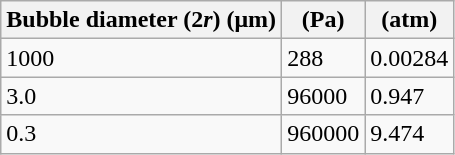<table class="wikitable">
<tr>
<th>Bubble diameter (2<em>r</em>) (μm)</th>
<th> (Pa)</th>
<th> (atm)</th>
</tr>
<tr>
<td>1000</td>
<td>288</td>
<td>0.00284</td>
</tr>
<tr>
<td>3.0</td>
<td>96000</td>
<td>0.947</td>
</tr>
<tr>
<td>0.3</td>
<td>960000</td>
<td>9.474</td>
</tr>
</table>
